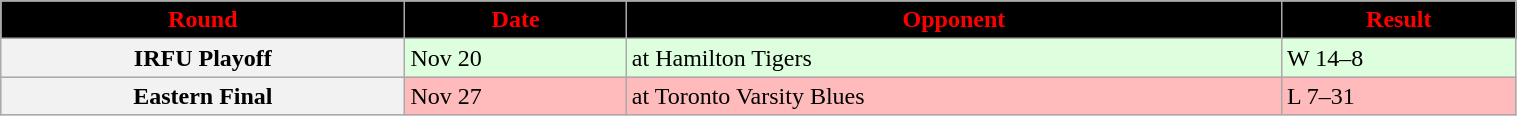<table class="wikitable" width="80%">
<tr align="center"  style="background:black;color:red;">
<td><strong>Round</strong></td>
<td><strong>Date</strong></td>
<td><strong>Opponent</strong></td>
<td><strong>Result</strong></td>
</tr>
<tr style="background:#ddffdd">
<th>IRFU Playoff</th>
<td>Nov 20</td>
<td>at Hamilton Tigers</td>
<td>W 14–8</td>
</tr>
<tr style="background:#ffbbbb">
<th>Eastern Final</th>
<td>Nov 27</td>
<td>at Toronto Varsity Blues</td>
<td>L 7–31</td>
</tr>
</table>
